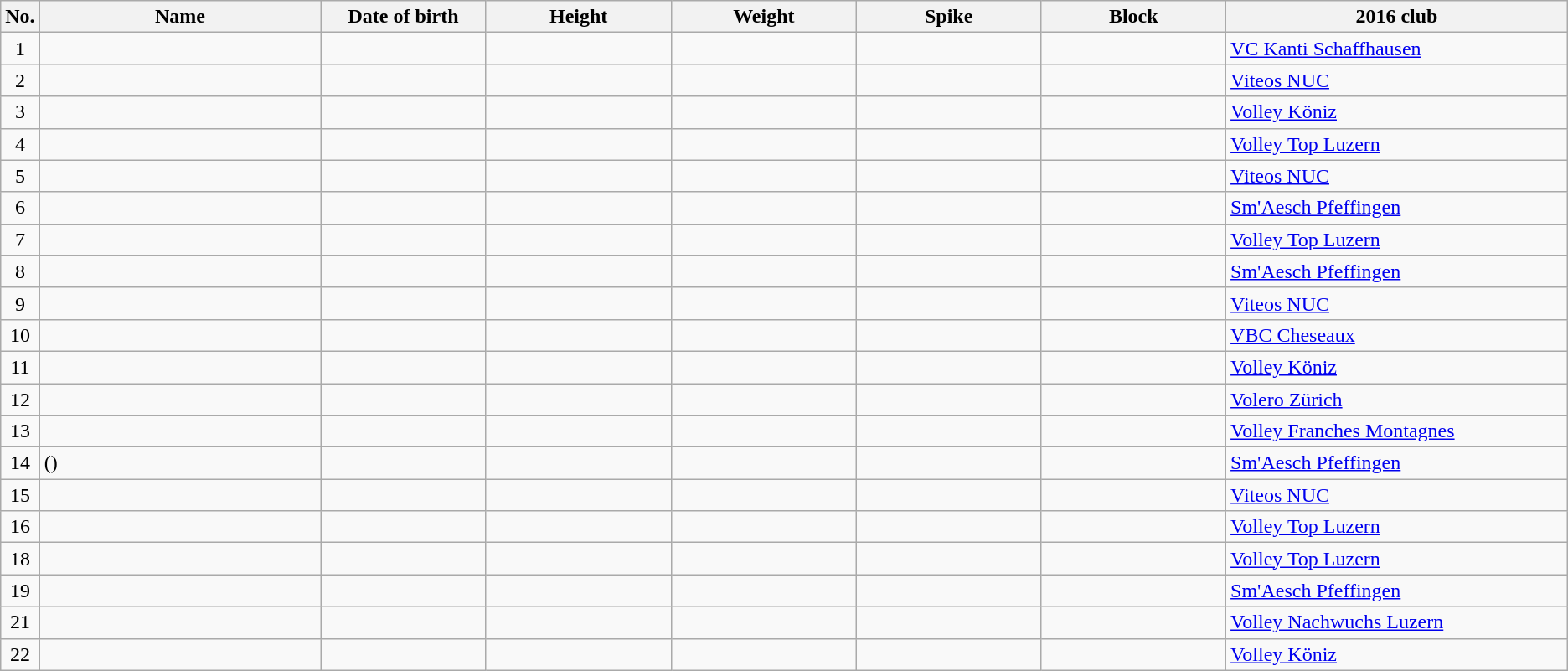<table class="wikitable sortable" style="font-size:100%; text-align:center;">
<tr>
<th>No.</th>
<th style="width:14em">Name</th>
<th style="width:8em">Date of birth</th>
<th style="width:9em">Height</th>
<th style="width:9em">Weight</th>
<th style="width:9em">Spike</th>
<th style="width:9em">Block</th>
<th style="width:17em">2016 club</th>
</tr>
<tr>
<td>1</td>
<td align=left></td>
<td align=right></td>
<td></td>
<td></td>
<td></td>
<td></td>
<td align="left"> <a href='#'>VC Kanti Schaffhausen</a></td>
</tr>
<tr>
<td>2</td>
<td align=left></td>
<td align=right></td>
<td></td>
<td></td>
<td></td>
<td></td>
<td align="left"> <a href='#'>Viteos NUC</a></td>
</tr>
<tr>
<td>3</td>
<td align=left></td>
<td align=right></td>
<td></td>
<td></td>
<td></td>
<td></td>
<td align="left"> <a href='#'>Volley Köniz</a></td>
</tr>
<tr>
<td>4</td>
<td align=left></td>
<td align=right></td>
<td></td>
<td></td>
<td></td>
<td></td>
<td align="left"> <a href='#'>Volley Top Luzern</a></td>
</tr>
<tr>
<td>5</td>
<td align=left></td>
<td align=right></td>
<td></td>
<td></td>
<td></td>
<td></td>
<td align="left"> <a href='#'>Viteos NUC</a></td>
</tr>
<tr>
<td>6</td>
<td align=left></td>
<td align=right></td>
<td></td>
<td></td>
<td></td>
<td></td>
<td align="left"> <a href='#'>Sm'Aesch Pfeffingen</a></td>
</tr>
<tr>
<td>7</td>
<td align=left></td>
<td align=right></td>
<td></td>
<td></td>
<td></td>
<td></td>
<td align="left"> <a href='#'>Volley Top Luzern</a></td>
</tr>
<tr>
<td>8</td>
<td align=left></td>
<td align=right></td>
<td></td>
<td></td>
<td></td>
<td></td>
<td align="left"> <a href='#'>Sm'Aesch Pfeffingen</a></td>
</tr>
<tr>
<td>9</td>
<td align=left></td>
<td align=right></td>
<td></td>
<td></td>
<td></td>
<td></td>
<td align="left"> <a href='#'>Viteos NUC</a></td>
</tr>
<tr>
<td>10</td>
<td align=left></td>
<td align=right></td>
<td></td>
<td></td>
<td></td>
<td></td>
<td align="left"> <a href='#'>VBC Cheseaux</a></td>
</tr>
<tr>
<td>11</td>
<td align=left></td>
<td align=right></td>
<td></td>
<td></td>
<td></td>
<td></td>
<td align="left"> <a href='#'>Volley Köniz</a></td>
</tr>
<tr>
<td>12</td>
<td align=left></td>
<td align=right></td>
<td></td>
<td></td>
<td></td>
<td></td>
<td align="left"> <a href='#'>Volero Zürich</a></td>
</tr>
<tr>
<td>13</td>
<td align=left></td>
<td align=right></td>
<td></td>
<td></td>
<td></td>
<td></td>
<td align="left"> <a href='#'>Volley Franches Montagnes</a></td>
</tr>
<tr>
<td>14</td>
<td align=left> ()</td>
<td align=right></td>
<td></td>
<td></td>
<td></td>
<td></td>
<td align="left"> <a href='#'>Sm'Aesch Pfeffingen</a></td>
</tr>
<tr>
<td>15</td>
<td align=left></td>
<td align=right></td>
<td></td>
<td></td>
<td></td>
<td></td>
<td align="left"> <a href='#'>Viteos NUC</a></td>
</tr>
<tr>
<td>16</td>
<td align=left></td>
<td align=right></td>
<td></td>
<td></td>
<td></td>
<td></td>
<td align="left"> <a href='#'>Volley Top Luzern</a></td>
</tr>
<tr>
<td>18</td>
<td align=left></td>
<td align=right></td>
<td></td>
<td></td>
<td></td>
<td></td>
<td align="left"> <a href='#'>Volley Top Luzern</a></td>
</tr>
<tr>
<td>19</td>
<td align=left></td>
<td align=right></td>
<td></td>
<td></td>
<td></td>
<td></td>
<td align="left"> <a href='#'>Sm'Aesch Pfeffingen</a></td>
</tr>
<tr>
<td>21</td>
<td align=left></td>
<td align=right></td>
<td></td>
<td></td>
<td></td>
<td></td>
<td align="left"> <a href='#'>Volley Nachwuchs Luzern</a></td>
</tr>
<tr>
<td>22</td>
<td align=left></td>
<td align=right></td>
<td></td>
<td></td>
<td></td>
<td></td>
<td align="left"> <a href='#'>Volley Köniz</a></td>
</tr>
</table>
